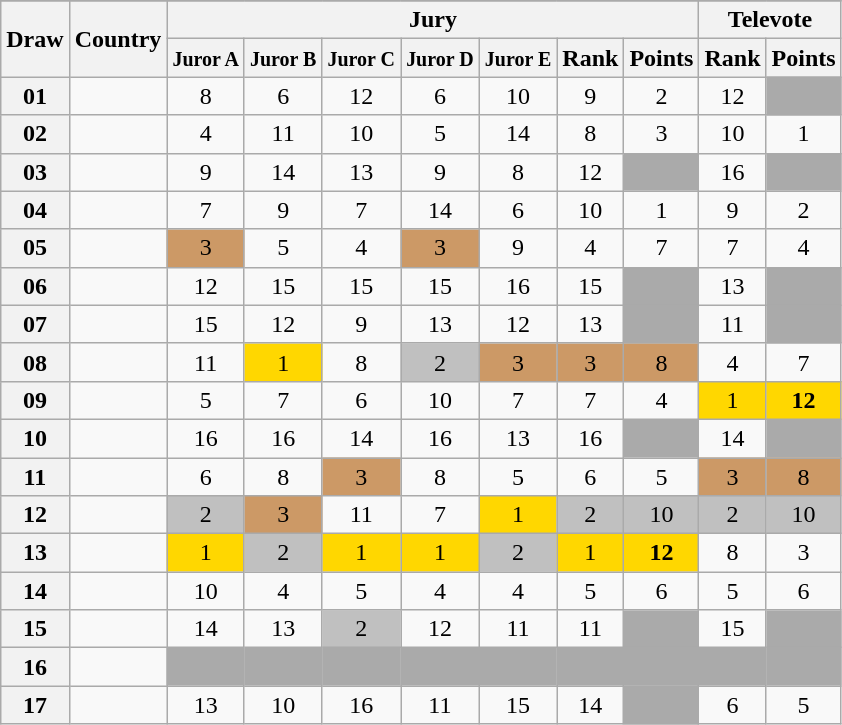<table class="sortable wikitable collapsible plainrowheaders" style="text-align:center;">
<tr>
</tr>
<tr>
<th scope="col" rowspan="2">Draw</th>
<th scope="col" rowspan="2">Country</th>
<th scope="col" colspan="7">Jury</th>
<th scope="col" colspan="2">Televote</th>
</tr>
<tr>
<th scope="col"><small>Juror A</small></th>
<th scope="col"><small>Juror B</small></th>
<th scope="col"><small>Juror C</small></th>
<th scope="col"><small>Juror D</small></th>
<th scope="col"><small>Juror E</small></th>
<th scope="col">Rank</th>
<th scope="col">Points</th>
<th scope="col">Rank</th>
<th scope="col">Points</th>
</tr>
<tr>
<th scope="row" style="text-align:center;">01</th>
<td style="text-align:left;"></td>
<td>8</td>
<td>6</td>
<td>12</td>
<td>6</td>
<td>10</td>
<td>9</td>
<td>2</td>
<td>12</td>
<td style="background:#AAAAAA;"></td>
</tr>
<tr>
<th scope="row" style="text-align:center;">02</th>
<td style="text-align:left;"></td>
<td>4</td>
<td>11</td>
<td>10</td>
<td>5</td>
<td>14</td>
<td>8</td>
<td>3</td>
<td>10</td>
<td>1</td>
</tr>
<tr>
<th scope="row" style="text-align:center;">03</th>
<td style="text-align:left;"></td>
<td>9</td>
<td>14</td>
<td>13</td>
<td>9</td>
<td>8</td>
<td>12</td>
<td style="background:#AAAAAA;"></td>
<td>16</td>
<td style="background:#AAAAAA;"></td>
</tr>
<tr>
<th scope="row" style="text-align:center;">04</th>
<td style="text-align:left;"></td>
<td>7</td>
<td>9</td>
<td>7</td>
<td>14</td>
<td>6</td>
<td>10</td>
<td>1</td>
<td>9</td>
<td>2</td>
</tr>
<tr>
<th scope="row" style="text-align:center;">05</th>
<td style="text-align:left;"></td>
<td style="background:#CC9966;">3</td>
<td>5</td>
<td>4</td>
<td style="background:#CC9966;">3</td>
<td>9</td>
<td>4</td>
<td>7</td>
<td>7</td>
<td>4</td>
</tr>
<tr>
<th scope="row" style="text-align:center;">06</th>
<td style="text-align:left;"></td>
<td>12</td>
<td>15</td>
<td>15</td>
<td>15</td>
<td>16</td>
<td>15</td>
<td style="background:#AAAAAA;"></td>
<td>13</td>
<td style="background:#AAAAAA;"></td>
</tr>
<tr>
<th scope="row" style="text-align:center;">07</th>
<td style="text-align:left;"></td>
<td>15</td>
<td>12</td>
<td>9</td>
<td>13</td>
<td>12</td>
<td>13</td>
<td style="background:#AAAAAA;"></td>
<td>11</td>
<td style="background:#AAAAAA;"></td>
</tr>
<tr>
<th scope="row" style="text-align:center;">08</th>
<td style="text-align:left;"></td>
<td>11</td>
<td style="background:gold;">1</td>
<td>8</td>
<td style="background:silver;">2</td>
<td style="background:#CC9966;">3</td>
<td style="background:#CC9966;">3</td>
<td style="background:#CC9966;">8</td>
<td>4</td>
<td>7</td>
</tr>
<tr>
<th scope="row" style="text-align:center;">09</th>
<td style="text-align:left;"></td>
<td>5</td>
<td>7</td>
<td>6</td>
<td>10</td>
<td>7</td>
<td>7</td>
<td>4</td>
<td style="background:gold;">1</td>
<td style="background:gold;"><strong>12</strong></td>
</tr>
<tr>
<th scope="row" style="text-align:center;">10</th>
<td style="text-align:left;"></td>
<td>16</td>
<td>16</td>
<td>14</td>
<td>16</td>
<td>13</td>
<td>16</td>
<td style="background:#AAAAAA;"></td>
<td>14</td>
<td style="background:#AAAAAA;"></td>
</tr>
<tr>
<th scope="row" style="text-align:center;">11</th>
<td style="text-align:left;"></td>
<td>6</td>
<td>8</td>
<td style="background:#CC9966;">3</td>
<td>8</td>
<td>5</td>
<td>6</td>
<td>5</td>
<td style="background:#CC9966;">3</td>
<td style="background:#CC9966;">8</td>
</tr>
<tr>
<th scope="row" style="text-align:center;">12</th>
<td style="text-align:left;"></td>
<td style="background:silver;">2</td>
<td style="background:#CC9966;">3</td>
<td>11</td>
<td>7</td>
<td style="background:gold;">1</td>
<td style="background:silver;">2</td>
<td style="background:silver;">10</td>
<td style="background:silver;">2</td>
<td style="background:silver;">10</td>
</tr>
<tr>
<th scope="row" style="text-align:center;">13</th>
<td style="text-align:left;"></td>
<td style="background:gold;">1</td>
<td style="background:silver;">2</td>
<td style="background:gold;">1</td>
<td style="background:gold;">1</td>
<td style="background:silver;">2</td>
<td style="background:gold;">1</td>
<td style="background:gold;"><strong>12</strong></td>
<td>8</td>
<td>3</td>
</tr>
<tr>
<th scope="row" style="text-align:center;">14</th>
<td style="text-align:left;"></td>
<td>10</td>
<td>4</td>
<td>5</td>
<td>4</td>
<td>4</td>
<td>5</td>
<td>6</td>
<td>5</td>
<td>6</td>
</tr>
<tr>
<th scope="row" style="text-align:center;">15</th>
<td style="text-align:left;"></td>
<td>14</td>
<td>13</td>
<td style="background:silver;">2</td>
<td>12</td>
<td>11</td>
<td>11</td>
<td style="background:#AAAAAA;"></td>
<td>15</td>
<td style="background:#AAAAAA;"></td>
</tr>
<tr class="sortbottom">
<th scope="row" style="text-align:center;">16</th>
<td style="text-align:left;"></td>
<td style="background:#AAAAAA;"></td>
<td style="background:#AAAAAA;"></td>
<td style="background:#AAAAAA;"></td>
<td style="background:#AAAAAA;"></td>
<td style="background:#AAAAAA;"></td>
<td style="background:#AAAAAA;"></td>
<td style="background:#AAAAAA;"></td>
<td style="background:#AAAAAA;"></td>
<td style="background:#AAAAAA;"></td>
</tr>
<tr>
<th scope="row" style="text-align:center;">17</th>
<td style="text-align:left;"></td>
<td>13</td>
<td>10</td>
<td>16</td>
<td>11</td>
<td>15</td>
<td>14</td>
<td style="background:#AAAAAA;"></td>
<td>6</td>
<td>5</td>
</tr>
</table>
